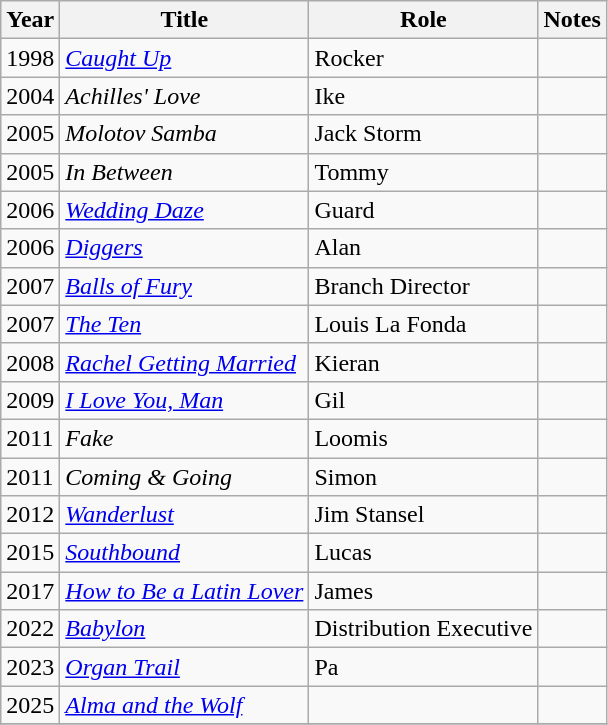<table class="wikitable sortable">
<tr>
<th>Year</th>
<th>Title</th>
<th>Role</th>
<th class="unsortable">Notes</th>
</tr>
<tr>
<td>1998</td>
<td><em><a href='#'>Caught Up</a></em></td>
<td>Rocker</td>
<td></td>
</tr>
<tr>
<td>2004</td>
<td><em>Achilles' Love</em></td>
<td>Ike</td>
<td></td>
</tr>
<tr>
<td>2005</td>
<td><em>Molotov Samba</em></td>
<td>Jack Storm</td>
<td></td>
</tr>
<tr>
<td>2005</td>
<td><em>In Between</em></td>
<td>Tommy</td>
<td></td>
</tr>
<tr>
<td>2006</td>
<td><em><a href='#'>Wedding Daze</a></em></td>
<td>Guard</td>
<td></td>
</tr>
<tr>
<td>2006</td>
<td><em><a href='#'>Diggers</a></em></td>
<td>Alan</td>
<td></td>
</tr>
<tr>
<td>2007</td>
<td><em><a href='#'>Balls of Fury</a></em></td>
<td>Branch Director</td>
<td></td>
</tr>
<tr>
<td>2007</td>
<td><em><a href='#'>The Ten</a></em></td>
<td>Louis La Fonda</td>
<td></td>
</tr>
<tr>
<td>2008</td>
<td><em><a href='#'>Rachel Getting Married</a></em></td>
<td>Kieran</td>
<td></td>
</tr>
<tr>
<td>2009</td>
<td><em><a href='#'>I Love You, Man</a></em></td>
<td>Gil</td>
<td></td>
</tr>
<tr>
<td>2011</td>
<td><em>Fake</em></td>
<td>Loomis</td>
<td></td>
</tr>
<tr>
<td>2011</td>
<td><em>Coming & Going</em></td>
<td>Simon</td>
<td></td>
</tr>
<tr>
<td>2012</td>
<td><em><a href='#'>Wanderlust</a></em></td>
<td>Jim Stansel</td>
<td></td>
</tr>
<tr>
<td>2015</td>
<td><em><a href='#'>Southbound</a></em></td>
<td>Lucas</td>
<td></td>
</tr>
<tr>
<td>2017</td>
<td><em><a href='#'>How to Be a Latin Lover</a></em></td>
<td>James</td>
<td></td>
</tr>
<tr>
<td>2022</td>
<td><em><a href='#'>Babylon</a></em></td>
<td>Distribution Executive</td>
<td></td>
</tr>
<tr>
<td>2023</td>
<td><em><a href='#'>Organ Trail</a></em></td>
<td>Pa</td>
<td></td>
</tr>
<tr>
<td>2025</td>
<td><em><a href='#'>Alma and the Wolf</a></em></td>
<td></td>
<td></td>
</tr>
<tr>
</tr>
</table>
